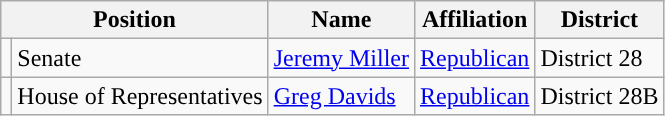<table class="wikitable">
<tr>
<th colspan="2">Position</th>
<th>Name</th>
<th>Affiliation</th>
<th>District</th>
</tr>
<tr>
<td style="background-color:"></td>
<td>Senate</td>
<td><a href='#'>Jeremy Miller</a></td>
<td><a href='#'>Republican</a></td>
<td>District 28</td>
</tr>
<tr>
<td style="background-color:"></td>
<td>House of Representatives</td>
<td><a href='#'>Greg Davids</a></td>
<td><a href='#'>Republican</a></td>
<td>District 28B</td>
</tr>
</table>
